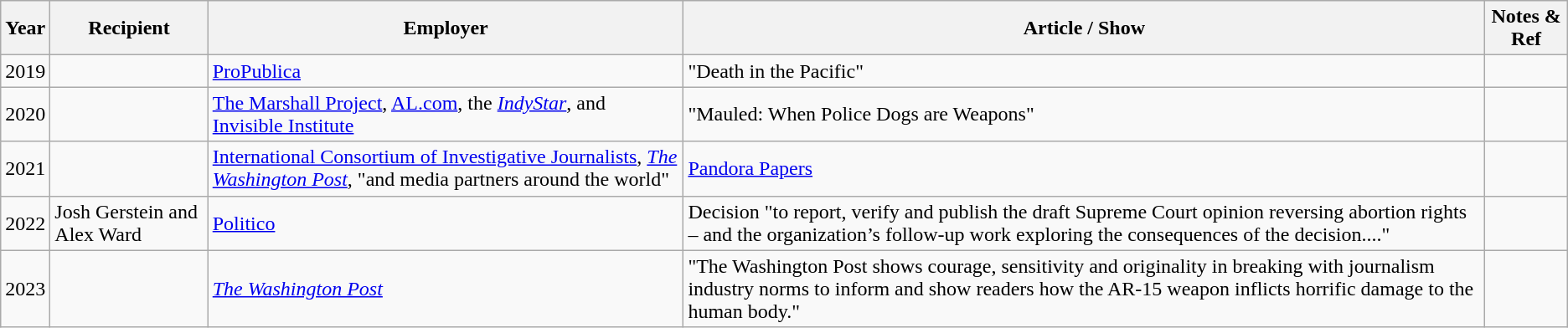<table class="wikitable">
<tr>
<th><strong>Year</strong></th>
<th><strong>Recipient</strong></th>
<th><strong>Employer</strong></th>
<th><strong>Article / Show</strong></th>
<th><strong>Notes & Ref</strong></th>
</tr>
<tr>
<td>2019</td>
<td></td>
<td><a href='#'>ProPublica</a></td>
<td>"Death in the Pacific"</td>
<td></td>
</tr>
<tr>
<td>2020</td>
<td></td>
<td><a href='#'>The Marshall Project</a>, <a href='#'>AL.com</a>, the <em><a href='#'>IndyStar</a></em>, and <a href='#'>Invisible Institute</a></td>
<td>"Mauled: When Police Dogs are Weapons"</td>
<td></td>
</tr>
<tr>
<td>2021</td>
<td></td>
<td><a href='#'>International Consortium of Investigative Journalists</a>, <em><a href='#'>The Washington Post</a></em>, "and media partners around the world"</td>
<td><a href='#'>Pandora Papers</a></td>
<td></td>
</tr>
<tr>
<td>2022</td>
<td>Josh Gerstein and Alex Ward</td>
<td><a href='#'>Politico</a></td>
<td>Decision "to report, verify and publish the draft Supreme Court opinion reversing abortion rights – and the organization’s follow-up work exploring the consequences of the decision...."</td>
<td></td>
</tr>
<tr>
<td>2023</td>
<td></td>
<td><em><a href='#'>The Washington Post</a></em></td>
<td>"The Washington Post shows courage, sensitivity and originality in breaking with journalism industry norms to inform and show readers how the AR-15 weapon inflicts horrific damage to the human body."</td>
<td></td>
</tr>
</table>
